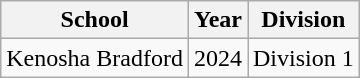<table class="wikitable">
<tr>
<th>School</th>
<th>Year</th>
<th>Division</th>
</tr>
<tr>
<td>Kenosha Bradford</td>
<td>2024</td>
<td>Division 1</td>
</tr>
</table>
